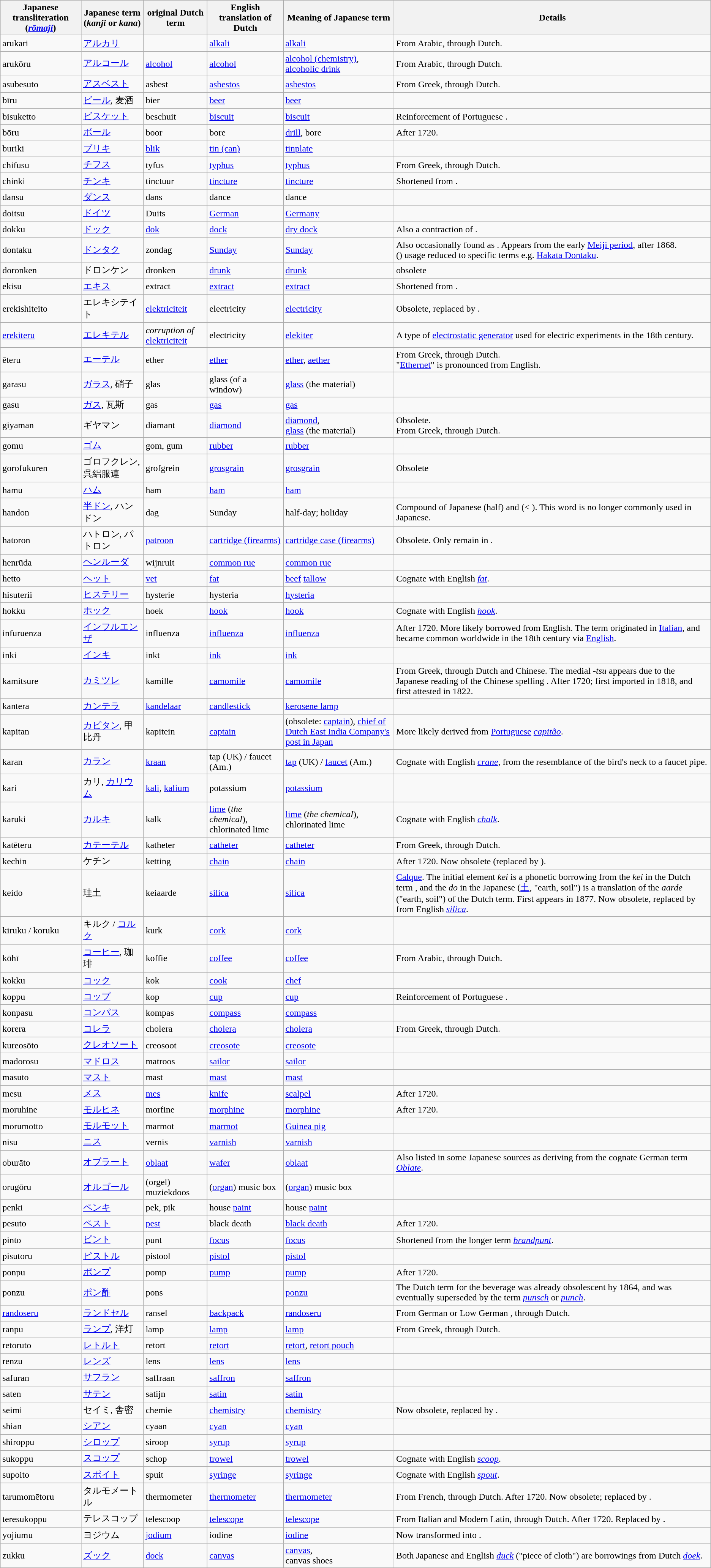<table class="wikitable sortable" |>
<tr>
<th>Japanese transliteration (<em><a href='#'>rōmaji</a></em>)</th>
<th>Japanese term (<em>kanji</em> or <em>kana</em>)</th>
<th>original Dutch term</th>
<th>English translation of Dutch</th>
<th>Meaning of Japanese term</th>
<th class="unsortable">Details</th>
</tr>
<tr>
<td>arukari</td>
<td><a href='#'>アルカリ</a></td>
<td></td>
<td><a href='#'>alkali</a></td>
<td><a href='#'>alkali</a></td>
<td>From Arabic, through Dutch.</td>
</tr>
<tr>
<td>arukōru</td>
<td><a href='#'>アルコール</a></td>
<td><a href='#'>alcohol</a></td>
<td><a href='#'>alcohol</a></td>
<td><a href='#'>alcohol (chemistry)</a>, <a href='#'>alcoholic drink</a></td>
<td>From Arabic, through Dutch.</td>
</tr>
<tr>
<td>asubesuto</td>
<td><a href='#'>アスベスト</a></td>
<td>asbest</td>
<td><a href='#'>asbestos</a></td>
<td><a href='#'>asbestos</a></td>
<td>From Greek, through Dutch.</td>
</tr>
<tr>
<td>bīru</td>
<td><a href='#'>ビール</a>, 麦酒</td>
<td>bier</td>
<td><a href='#'>beer</a></td>
<td><a href='#'>beer</a></td>
<td></td>
</tr>
<tr>
<td>bisuketto</td>
<td><a href='#'>ビスケット</a></td>
<td>beschuit</td>
<td><a href='#'>biscuit</a></td>
<td><a href='#'>biscuit</a></td>
<td>Reinforcement of Portuguese .</td>
</tr>
<tr>
<td>bōru</td>
<td><a href='#'>ボール</a></td>
<td>boor</td>
<td>bore</td>
<td><a href='#'>drill</a>, bore</td>
<td>After 1720.</td>
</tr>
<tr>
<td>buriki</td>
<td><a href='#'>ブリキ</a></td>
<td><a href='#'>blik</a></td>
<td><a href='#'>tin (can)</a></td>
<td><a href='#'>tinplate</a></td>
<td></td>
</tr>
<tr>
<td>chifusu</td>
<td><a href='#'>チフス</a></td>
<td>tyfus</td>
<td><a href='#'>typhus</a></td>
<td><a href='#'>typhus</a></td>
<td>From Greek, through Dutch.</td>
</tr>
<tr>
<td>chinki</td>
<td><a href='#'>チンキ</a></td>
<td>tinctuur</td>
<td><a href='#'>tincture</a></td>
<td><a href='#'>tincture</a></td>
<td>Shortened from .</td>
</tr>
<tr>
<td>dansu</td>
<td><a href='#'>ダンス</a></td>
<td>dans</td>
<td>dance</td>
<td>dance</td>
<td></td>
</tr>
<tr>
<td>doitsu</td>
<td><a href='#'>ドイツ</a></td>
<td>Duits</td>
<td><a href='#'>German</a></td>
<td><a href='#'>Germany</a></td>
<td></td>
</tr>
<tr>
<td>dokku</td>
<td><a href='#'>ドック</a></td>
<td><a href='#'>dok</a></td>
<td><a href='#'>dock</a></td>
<td><a href='#'>dry dock</a></td>
<td>Also a contraction of .</td>
</tr>
<tr>
<td>dontaku</td>
<td><a href='#'>ドンタク</a></td>
<td>zondag</td>
<td><a href='#'>Sunday</a></td>
<td><a href='#'>Sunday</a></td>
<td>Also occasionally found as .  Appears from the early <a href='#'>Meiji period</a>, after 1868.<br>() usage reduced to specific terms e.g. <a href='#'>Hakata Dontaku</a>.</td>
</tr>
<tr>
<td>doronken</td>
<td>ドロンケン</td>
<td>dronken</td>
<td><a href='#'>drunk</a></td>
<td><a href='#'>drunk</a></td>
<td>obsolete</td>
</tr>
<tr>
<td>ekisu</td>
<td><a href='#'>エキス</a></td>
<td>extract</td>
<td><a href='#'>extract</a></td>
<td><a href='#'>extract</a></td>
<td>Shortened from .</td>
</tr>
<tr>
<td>erekishiteito</td>
<td>エレキシテイト</td>
<td><a href='#'>elektriciteit</a></td>
<td>electricity</td>
<td><a href='#'>electricity</a></td>
<td>Obsolete, replaced by .</td>
</tr>
<tr>
<td><a href='#'>erekiteru</a></td>
<td><a href='#'>エレキテル</a></td>
<td><em>corruption of</em> <a href='#'>elektriciteit</a></td>
<td>electricity</td>
<td><a href='#'>elekiter</a></td>
<td>A type of <a href='#'>electrostatic generator</a> used for electric experiments in the 18th century.</td>
</tr>
<tr>
<td>ēteru</td>
<td><a href='#'>エーテル</a></td>
<td>ether</td>
<td><a href='#'>ether</a></td>
<td><a href='#'>ether</a>, <a href='#'>aether</a></td>
<td>From Greek, through Dutch.<br>"<a href='#'>Ethernet</a>" is pronounced  from English.</td>
</tr>
<tr>
<td>garasu</td>
<td><a href='#'>ガラス</a>, 硝子</td>
<td>glas</td>
<td>glass (of a window)</td>
<td><a href='#'>glass</a> (the material)</td>
<td></td>
</tr>
<tr>
<td>gasu</td>
<td><a href='#'>ガス</a>, 瓦斯</td>
<td>gas</td>
<td><a href='#'>gas</a></td>
<td><a href='#'>gas</a></td>
<td></td>
</tr>
<tr>
<td>giyaman</td>
<td>ギヤマン</td>
<td>diamant</td>
<td><a href='#'>diamond</a></td>
<td><a href='#'>diamond</a>,<br><a href='#'>glass</a> (the material)</td>
<td>Obsolete.<br>From Greek, through Dutch.</td>
</tr>
<tr>
<td>gomu</td>
<td><a href='#'>ゴム</a></td>
<td>gom, gum</td>
<td><a href='#'>rubber</a></td>
<td><a href='#'>rubber</a></td>
<td></td>
</tr>
<tr>
<td>gorofukuren</td>
<td>ゴロフクレン, 呉絽服連</td>
<td>grofgrein</td>
<td><a href='#'>grosgrain</a></td>
<td><a href='#'>grosgrain</a></td>
<td>Obsolete</td>
</tr>
<tr>
<td>hamu</td>
<td><a href='#'>ハム</a></td>
<td>ham</td>
<td><a href='#'>ham</a></td>
<td><a href='#'>ham</a></td>
<td></td>
</tr>
<tr>
<td>handon</td>
<td><a href='#'>半ドン</a>, ハンドン</td>
<td>dag</td>
<td>Sunday</td>
<td>half-day; holiday</td>
<td>Compound of Japanese <a href='#'></a> (half) and <a href='#'></a> (< ). This word is no longer commonly used in Japanese.</td>
</tr>
<tr>
<td>hatoron</td>
<td>ハトロン, パトロン</td>
<td><a href='#'>patroon</a></td>
<td><a href='#'>cartridge (firearms)</a></td>
<td><a href='#'>cartridge case (firearms)</a></td>
<td>Obsolete. Only remain in .</td>
</tr>
<tr>
<td>henrūda</td>
<td><a href='#'>ヘンルーダ</a></td>
<td>wijnruit</td>
<td><a href='#'>common rue</a></td>
<td><a href='#'>common rue</a></td>
<td></td>
</tr>
<tr>
<td>hetto</td>
<td><a href='#'>ヘット</a></td>
<td><a href='#'>vet</a></td>
<td><a href='#'>fat</a></td>
<td><a href='#'>beef</a> <a href='#'>tallow</a></td>
<td>Cognate with English <em><a href='#'>fat</a></em>.</td>
</tr>
<tr>
<td>hisuterii</td>
<td><a href='#'>ヒステリー</a></td>
<td>hysterie</td>
<td>hysteria</td>
<td><a href='#'>hysteria</a></td>
<td></td>
</tr>
<tr>
<td>hokku</td>
<td><a href='#'>ホック</a></td>
<td>hoek</td>
<td><a href='#'>hook</a></td>
<td><a href='#'>hook</a></td>
<td>Cognate with English <em><a href='#'>hook</a></em>.</td>
</tr>
<tr>
<td>infuruenza</td>
<td><a href='#'>インフルエンザ</a></td>
<td>influenza</td>
<td><a href='#'>influenza</a></td>
<td><a href='#'>influenza</a></td>
<td>After 1720. More likely borrowed from English. The term originated in <a href='#'>Italian</a>, and became common worldwide in the 18th century via <a href='#'>English</a>.</td>
</tr>
<tr>
<td>inki</td>
<td><a href='#'>インキ</a></td>
<td>inkt</td>
<td><a href='#'>ink</a></td>
<td><a href='#'>ink</a></td>
<td></td>
</tr>
<tr>
<td>kamitsure</td>
<td><a href='#'>カミツレ</a></td>
<td>kamille</td>
<td><a href='#'>camomile</a></td>
<td><a href='#'>camomile</a></td>
<td>From Greek, through Dutch and Chinese.  The medial <em>-tsu</em> appears due to the Japanese reading of the Chinese spelling . After 1720; first imported in 1818, and first attested in 1822.</td>
</tr>
<tr>
<td>kantera</td>
<td><a href='#'>カンテラ</a></td>
<td><a href='#'>kandelaar</a></td>
<td><a href='#'>candlestick</a></td>
<td><a href='#'>kerosene lamp</a></td>
<td></td>
</tr>
<tr>
<td>kapitan</td>
<td><a href='#'>カピタン</a>, 甲比丹</td>
<td>kapitein</td>
<td><a href='#'>captain</a></td>
<td>(obsolete: <a href='#'>captain</a>), <a href='#'>chief of Dutch East India Company's post in Japan</a></td>
<td>More likely derived from <a href='#'>Portuguese</a> <em><a href='#'>capitão</a></em>.</td>
</tr>
<tr>
<td>karan</td>
<td><a href='#'>カラン</a></td>
<td><a href='#'>kraan</a></td>
<td>tap (UK) / faucet (Am.)</td>
<td><a href='#'>tap</a> (UK) / <a href='#'>faucet</a> (Am.)</td>
<td>Cognate with English <em><a href='#'>crane</a></em>, from the resemblance of the bird's neck to a faucet pipe.</td>
</tr>
<tr>
<td>kari</td>
<td>カリ, <a href='#'>カリウム</a></td>
<td><a href='#'>kali</a>, <a href='#'>kalium</a></td>
<td>potassium</td>
<td><a href='#'>potassium</a></td>
<td></td>
</tr>
<tr>
<td>karuki</td>
<td><a href='#'>カルキ</a></td>
<td>kalk</td>
<td><a href='#'>lime</a> (<em>the chemical</em>), chlorinated lime</td>
<td><a href='#'>lime</a> (<em>the chemical</em>), chlorinated lime</td>
<td>Cognate with English <em><a href='#'>chalk</a></em>.</td>
</tr>
<tr>
<td>katēteru</td>
<td><a href='#'>カテーテル</a></td>
<td>katheter</td>
<td><a href='#'>catheter</a></td>
<td><a href='#'>catheter</a></td>
<td>From Greek, through Dutch.</td>
</tr>
<tr>
<td>kechin</td>
<td>ケチン</td>
<td>ketting</td>
<td><a href='#'>chain</a></td>
<td><a href='#'>chain</a></td>
<td>After 1720. Now obsolete (replaced by ).</td>
</tr>
<tr>
<td>keido</td>
<td>珪土</td>
<td>keiaarde</td>
<td><a href='#'>silica</a></td>
<td><a href='#'>silica</a></td>
<td><a href='#'>Calque</a>.  The initial element <em>kei</em> is a phonetic borrowing from the <em>kei</em> in the Dutch term , and the <em>do</em> in the Japanese (<a href='#'>土</a>, "earth, soil") is a translation of the <em>aarde</em> ("earth, soil") of the Dutch term.  First appears in 1877.  Now obsolete, replaced by  from English <em><a href='#'>silica</a></em>.</td>
</tr>
<tr>
<td>kiruku / koruku</td>
<td>キルク / <a href='#'>コルク</a></td>
<td>kurk</td>
<td><a href='#'>cork</a></td>
<td><a href='#'>cork</a></td>
<td></td>
</tr>
<tr>
<td>kōhī</td>
<td><a href='#'>コーヒー</a>, 珈琲</td>
<td>koffie</td>
<td><a href='#'>coffee</a></td>
<td><a href='#'>coffee</a></td>
<td>From Arabic, through Dutch.</td>
</tr>
<tr>
<td>kokku</td>
<td><a href='#'>コック</a></td>
<td>kok</td>
<td><a href='#'>cook</a></td>
<td><a href='#'>chef</a></td>
<td></td>
</tr>
<tr>
<td>koppu</td>
<td><a href='#'>コップ</a></td>
<td>kop</td>
<td><a href='#'>cup</a></td>
<td><a href='#'>cup</a></td>
<td>Reinforcement of Portuguese .</td>
</tr>
<tr>
<td>konpasu</td>
<td><a href='#'>コンパス</a></td>
<td>kompas</td>
<td><a href='#'>compass</a></td>
<td><a href='#'>compass</a></td>
<td></td>
</tr>
<tr>
<td>korera</td>
<td><a href='#'>コレラ</a></td>
<td>cholera</td>
<td><a href='#'>cholera</a></td>
<td><a href='#'>cholera</a></td>
<td>From Greek, through Dutch.</td>
</tr>
<tr>
<td>kureosōto</td>
<td><a href='#'>クレオソート</a></td>
<td>creosoot</td>
<td><a href='#'>creosote</a></td>
<td><a href='#'>creosote</a></td>
<td></td>
</tr>
<tr>
<td>madorosu</td>
<td><a href='#'>マドロス</a></td>
<td>matroos</td>
<td><a href='#'>sailor</a></td>
<td><a href='#'>sailor</a></td>
<td></td>
</tr>
<tr>
<td>masuto</td>
<td><a href='#'>マスト</a></td>
<td>mast</td>
<td><a href='#'>mast</a></td>
<td><a href='#'>mast</a></td>
<td></td>
</tr>
<tr>
<td>mesu</td>
<td><a href='#'>メス</a></td>
<td><a href='#'>mes</a></td>
<td><a href='#'>knife</a></td>
<td><a href='#'>scalpel</a></td>
<td>After 1720.</td>
</tr>
<tr>
<td>moruhine</td>
<td><a href='#'>モルヒネ</a></td>
<td>morfine</td>
<td><a href='#'>morphine</a></td>
<td><a href='#'>morphine</a></td>
<td>After 1720.</td>
</tr>
<tr>
<td>morumotto</td>
<td><a href='#'>モルモット</a></td>
<td>marmot</td>
<td><a href='#'>marmot</a></td>
<td><a href='#'>Guinea pig</a></td>
<td></td>
</tr>
<tr>
<td>nisu</td>
<td><a href='#'>ニス</a></td>
<td>vernis</td>
<td><a href='#'>varnish</a></td>
<td><a href='#'>varnish</a></td>
<td></td>
</tr>
<tr>
<td>oburāto</td>
<td><a href='#'>オブラート</a></td>
<td><a href='#'>oblaat</a></td>
<td><a href='#'>wafer</a></td>
<td><a href='#'>oblaat</a></td>
<td>Also listed in some Japanese sources as deriving from the cognate German term <em><a href='#'>Oblate</a></em>.</td>
</tr>
<tr>
<td>orugōru</td>
<td><a href='#'>オルゴール</a></td>
<td>(orgel) muziekdoos</td>
<td>(<a href='#'>organ</a>) music box</td>
<td>(<a href='#'>organ</a>) music box</td>
<td></td>
</tr>
<tr>
<td>penki</td>
<td><a href='#'>ペンキ</a></td>
<td>pek, pik</td>
<td>house <a href='#'>paint</a></td>
<td>house <a href='#'>paint</a></td>
<td></td>
</tr>
<tr>
<td>pesuto</td>
<td><a href='#'>ペスト</a></td>
<td><a href='#'>pest</a></td>
<td>black death</td>
<td><a href='#'>black death</a></td>
<td>After 1720.</td>
</tr>
<tr>
<td>pinto</td>
<td><a href='#'>ピント</a></td>
<td>punt</td>
<td><a href='#'>focus</a></td>
<td><a href='#'>focus</a></td>
<td>Shortened from the longer term <em><a href='#'>brandpunt</a></em>.</td>
</tr>
<tr>
<td>pisutoru</td>
<td><a href='#'>ピストル</a></td>
<td>pistool</td>
<td><a href='#'>pistol</a></td>
<td><a href='#'>pistol</a></td>
<td></td>
</tr>
<tr>
<td>ponpu</td>
<td><a href='#'>ポンプ</a></td>
<td>pomp</td>
<td><a href='#'>pump</a></td>
<td><a href='#'>pump</a></td>
<td>After 1720.</td>
</tr>
<tr>
<td>ponzu</td>
<td><a href='#'>ポン酢</a></td>
<td>pons</td>
<td></td>
<td><a href='#'>ponzu</a></td>
<td>The Dutch term  for the beverage was already obsolescent by 1864, and was eventually superseded by the term <em><a href='#'>punsch</a></em> or <em><a href='#'>punch</a></em>.</td>
</tr>
<tr>
<td><a href='#'>randoseru</a></td>
<td><a href='#'>ランドセル</a></td>
<td>ransel</td>
<td><a href='#'>backpack</a></td>
<td><a href='#'>randoseru</a></td>
<td>From German  or Low German , through Dutch.</td>
</tr>
<tr>
<td>ranpu</td>
<td><a href='#'>ランプ</a>, 洋灯</td>
<td>lamp</td>
<td><a href='#'>lamp</a></td>
<td><a href='#'>lamp</a></td>
<td>From Greek, through Dutch.</td>
</tr>
<tr>
<td>retoruto</td>
<td><a href='#'>レトルト</a></td>
<td>retort</td>
<td><a href='#'>retort</a></td>
<td><a href='#'>retort</a>, <a href='#'>retort pouch</a></td>
<td></td>
</tr>
<tr>
<td>renzu</td>
<td><a href='#'>レンズ</a></td>
<td>lens</td>
<td><a href='#'>lens</a></td>
<td><a href='#'>lens</a></td>
<td></td>
</tr>
<tr>
<td>safuran</td>
<td><a href='#'>サフラン</a></td>
<td>saffraan</td>
<td><a href='#'>saffron</a></td>
<td><a href='#'>saffron</a></td>
<td></td>
</tr>
<tr>
<td>saten</td>
<td><a href='#'>サテン</a></td>
<td>satijn</td>
<td><a href='#'>satin</a></td>
<td><a href='#'>satin</a></td>
<td></td>
</tr>
<tr>
<td>seimi</td>
<td>セイミ, 舎密</td>
<td>chemie</td>
<td><a href='#'>chemistry</a></td>
<td><a href='#'>chemistry</a></td>
<td>Now obsolete, replaced by .</td>
</tr>
<tr>
<td>shian</td>
<td><a href='#'>シアン</a></td>
<td>cyaan</td>
<td><a href='#'>cyan</a></td>
<td><a href='#'>cyan</a></td>
<td></td>
</tr>
<tr>
<td>shiroppu</td>
<td><a href='#'>シロップ</a></td>
<td>siroop</td>
<td><a href='#'>syrup</a></td>
<td><a href='#'>syrup</a></td>
<td></td>
</tr>
<tr>
<td>sukoppu</td>
<td><a href='#'>スコップ</a></td>
<td>schop</td>
<td><a href='#'>trowel</a></td>
<td><a href='#'>trowel</a></td>
<td>Cognate with English <em><a href='#'>scoop</a></em>.</td>
</tr>
<tr>
<td>supoito</td>
<td><a href='#'>スポイト</a></td>
<td>spuit</td>
<td><a href='#'>syringe</a></td>
<td><a href='#'>syringe</a></td>
<td>Cognate with English <em><a href='#'>spout</a></em>.</td>
</tr>
<tr>
<td>tarumomētoru</td>
<td>タルモメートル</td>
<td>thermometer</td>
<td><a href='#'>thermometer</a></td>
<td><a href='#'>thermometer</a></td>
<td>From French, through Dutch. After 1720. Now obsolete; replaced by .</td>
</tr>
<tr>
<td>teresukoppu</td>
<td>テレスコップ</td>
<td>telescoop</td>
<td><a href='#'>telescope</a></td>
<td><a href='#'>telescope</a></td>
<td>From Italian and Modern Latin, through Dutch. After 1720. Replaced by .</td>
</tr>
<tr>
<td>yojiumu</td>
<td>ヨジウム</td>
<td><a href='#'>jodium</a></td>
<td>iodine</td>
<td><a href='#'>iodine</a></td>
<td>Now transformed into .</td>
</tr>
<tr>
<td>zukku</td>
<td><a href='#'>ズック</a></td>
<td><a href='#'>doek</a></td>
<td><a href='#'>canvas</a></td>
<td><a href='#'>canvas</a>,<br>canvas shoes</td>
<td>Both Japanese  and English <em><a href='#'>duck</a></em> ("piece of cloth") are borrowings from Dutch <em><a href='#'>doek</a></em>.</td>
</tr>
</table>
